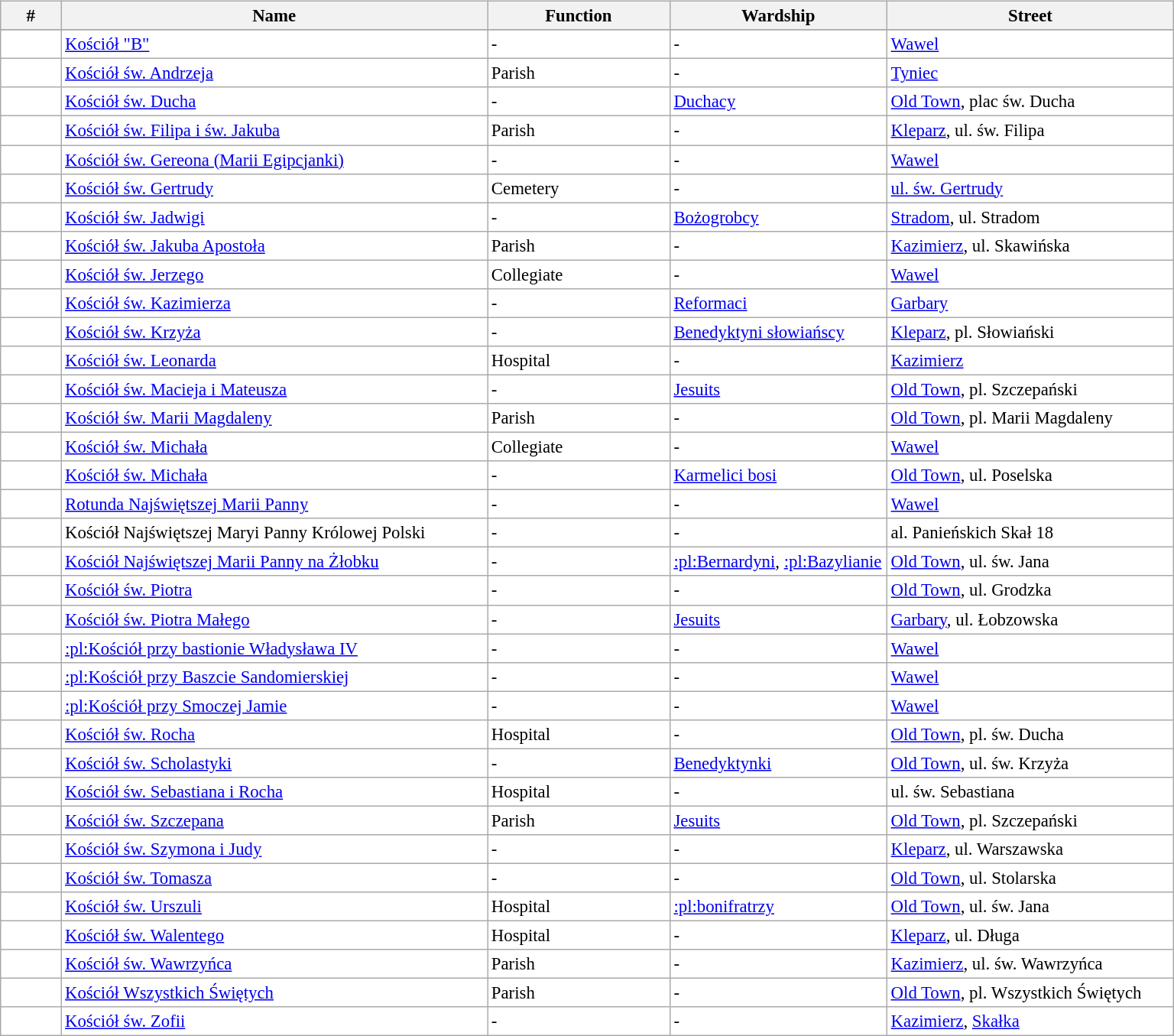<table class="wikitable sortable" align="left" style="background:#FFFFFF; font-size:95%; border:0px solid #a3bfb1; color:#000;">
<tr>
<th scope="col" style="width: 3em;">#</th>
<th scope="col" style="width: 24em;">Name</th>
<th scope="col" style="width: 10em;">Function</th>
<th scope="col" style="width: 12em;">Wardship</th>
<th scope="col" style="width: 16em;">Street</th>
</tr>
<tr>
</tr>
<tr ----bgcolor="#EFEFEF">
<td></td>
<td><a href='#'>Kościół "B"</a></td>
<td>-</td>
<td>-</td>
<td><a href='#'>Wawel</a></td>
</tr>
<tr ---->
<td></td>
<td><a href='#'>Kościół św. Andrzeja</a></td>
<td>Parish</td>
<td>-</td>
<td><a href='#'>Tyniec</a></td>
</tr>
<tr ----bgcolor="#EFEFEF">
<td></td>
<td><a href='#'>Kościół św. Ducha</a></td>
<td>-</td>
<td><a href='#'>Duchacy</a></td>
<td><a href='#'>Old Town</a>, plac św. Ducha</td>
</tr>
<tr ---->
<td></td>
<td><a href='#'>Kościół św. Filipa i św. Jakuba</a></td>
<td>Parish</td>
<td>-</td>
<td><a href='#'>Kleparz</a>, ul. św. Filipa</td>
</tr>
<tr ----bgcolor="#EFEFEF">
<td></td>
<td><a href='#'>Kościół św. Gereona (Marii Egipcjanki)</a></td>
<td>-</td>
<td>-</td>
<td><a href='#'>Wawel</a></td>
</tr>
<tr ---->
<td></td>
<td><a href='#'>Kościół św. Gertrudy</a></td>
<td>Cemetery</td>
<td>-</td>
<td><a href='#'>ul. św. Gertrudy</a></td>
</tr>
<tr ----bgcolor="#EFEFEF">
<td></td>
<td><a href='#'>Kościół św. Jadwigi</a></td>
<td>-</td>
<td><a href='#'>Bożogrobcy</a></td>
<td><a href='#'>Stradom</a>, ul. Stradom</td>
</tr>
<tr ---->
<td></td>
<td><a href='#'>Kościół św. Jakuba Apostoła</a></td>
<td>Parish</td>
<td>-</td>
<td><a href='#'>Kazimierz</a>, ul. Skawińska</td>
</tr>
<tr ----bgcolor="#EFEFEF">
<td></td>
<td><a href='#'>Kościół św. Jerzego</a></td>
<td>Collegiate</td>
<td>-</td>
<td><a href='#'>Wawel</a></td>
</tr>
<tr ---->
<td></td>
<td><a href='#'>Kościół św. Kazimierza</a></td>
<td>-</td>
<td><a href='#'>Reformaci</a></td>
<td><a href='#'>Garbary</a></td>
</tr>
<tr ----bgcolor="#EFEFEF">
<td></td>
<td><a href='#'>Kościół św. Krzyża</a></td>
<td>-</td>
<td><a href='#'>Benedyktyni słowiańscy</a></td>
<td><a href='#'>Kleparz</a>, pl. Słowiański</td>
</tr>
<tr ---->
<td></td>
<td><a href='#'>Kościół św. Leonarda</a></td>
<td>Hospital</td>
<td>-</td>
<td><a href='#'>Kazimierz</a></td>
</tr>
<tr ----bgcolor="#EFEFEF">
<td></td>
<td><a href='#'>Kościół św. Macieja i Mateusza</a></td>
<td>-</td>
<td><a href='#'>Jesuits</a></td>
<td><a href='#'>Old Town</a>, pl. Szczepański</td>
</tr>
<tr ---->
<td></td>
<td><a href='#'>Kościół św. Marii Magdaleny</a></td>
<td>Parish</td>
<td>-</td>
<td><a href='#'>Old Town</a>, pl. Marii Magdaleny</td>
</tr>
<tr ----bgcolor="#EFEFEF">
<td></td>
<td><a href='#'>Kościół św. Michała</a></td>
<td>Collegiate</td>
<td>-</td>
<td><a href='#'>Wawel</a></td>
</tr>
<tr ---->
<td></td>
<td><a href='#'>Kościół św. Michała</a></td>
<td>-</td>
<td><a href='#'>Karmelici bosi</a></td>
<td><a href='#'>Old Town</a>, ul. Poselska</td>
</tr>
<tr ----bgcolor="#EFEFEF">
<td></td>
<td><a href='#'>Rotunda Najświętszej Marii Panny</a></td>
<td>-</td>
<td>-</td>
<td><a href='#'>Wawel</a></td>
</tr>
<tr ---->
<td></td>
<td>Kościół Najświętszej Maryi Panny Królowej Polski</td>
<td>-</td>
<td>-</td>
<td>al. Panieńskich Skał 18</td>
</tr>
<tr ----bgcolor="#EFEFEF">
<td></td>
<td><a href='#'>Kościół Najświętszej Marii Panny na Żłobku</a></td>
<td>-</td>
<td><a href='#'>:pl:Bernardyni</a>, <a href='#'>:pl:Bazylianie</a></td>
<td><a href='#'>Old Town</a>, ul. św. Jana</td>
</tr>
<tr ---->
<td></td>
<td><a href='#'>Kościół św. Piotra</a></td>
<td>-</td>
<td>-</td>
<td><a href='#'>Old Town</a>, ul. Grodzka</td>
</tr>
<tr ----bgcolor="#EFEFEF">
<td></td>
<td><a href='#'>Kościół św. Piotra Małego</a></td>
<td>-</td>
<td><a href='#'>Jesuits</a></td>
<td><a href='#'>Garbary</a>, ul. Łobzowska</td>
</tr>
<tr ---->
<td></td>
<td><a href='#'>:pl:Kościół przy bastionie Władysława IV</a></td>
<td>-</td>
<td>-</td>
<td><a href='#'>Wawel</a></td>
</tr>
<tr ----bgcolor="#EFEFEF">
<td></td>
<td><a href='#'>:pl:Kościół przy Baszcie Sandomierskiej</a></td>
<td>-</td>
<td>-</td>
<td><a href='#'>Wawel</a></td>
</tr>
<tr ---->
<td></td>
<td><a href='#'>:pl:Kościół przy Smoczej Jamie</a></td>
<td>-</td>
<td>-</td>
<td><a href='#'>Wawel</a></td>
</tr>
<tr ----bgcolor="#EFEFEF">
<td></td>
<td><a href='#'>Kościół św. Rocha</a></td>
<td>Hospital</td>
<td>-</td>
<td><a href='#'>Old Town</a>, pl. św. Ducha</td>
</tr>
<tr ---->
<td></td>
<td><a href='#'>Kościół św. Scholastyki</a></td>
<td>-</td>
<td><a href='#'>Benedyktynki</a></td>
<td><a href='#'>Old Town</a>, ul. św. Krzyża</td>
</tr>
<tr ----bgcolor="#EFEFEF">
<td></td>
<td><a href='#'>Kościół św. Sebastiana i Rocha</a></td>
<td>Hospital</td>
<td>-</td>
<td>ul. św. Sebastiana</td>
</tr>
<tr ---->
<td></td>
<td><a href='#'>Kościół św. Szczepana</a></td>
<td>Parish</td>
<td><a href='#'>Jesuits</a></td>
<td><a href='#'>Old Town</a>, pl. Szczepański</td>
</tr>
<tr ----bgcolor="#EFEFEF">
<td></td>
<td><a href='#'>Kościół św. Szymona i Judy</a></td>
<td>-</td>
<td>-</td>
<td><a href='#'>Kleparz</a>, ul. Warszawska</td>
</tr>
<tr ---->
<td></td>
<td><a href='#'>Kościół św. Tomasza</a></td>
<td>-</td>
<td>-</td>
<td><a href='#'>Old Town</a>, ul. Stolarska</td>
</tr>
<tr ----bgcolor="#EFEFEF">
<td></td>
<td><a href='#'>Kościół św. Urszuli</a></td>
<td>Hospital</td>
<td><a href='#'>:pl:bonifratrzy</a></td>
<td><a href='#'>Old Town</a>, ul. św. Jana</td>
</tr>
<tr ---->
<td></td>
<td><a href='#'>Kościół św. Walentego</a></td>
<td>Hospital</td>
<td>-</td>
<td><a href='#'>Kleparz</a>, ul. Długa</td>
</tr>
<tr ----bgcolor="#EFEFEF">
<td></td>
<td><a href='#'>Kościół św. Wawrzyńca</a></td>
<td>Parish</td>
<td>-</td>
<td><a href='#'>Kazimierz</a>, ul. św. Wawrzyńca</td>
</tr>
<tr ---->
<td></td>
<td><a href='#'>Kościół Wszystkich Świętych</a></td>
<td>Parish</td>
<td>-</td>
<td><a href='#'>Old Town</a>, pl. Wszystkich Świętych</td>
</tr>
<tr ----bgcolor="#EFEFEF">
<td></td>
<td><a href='#'>Kościół św. Zofii</a></td>
<td>-</td>
<td>-</td>
<td><a href='#'>Kazimierz</a>, <a href='#'>Skałka</a></td>
</tr>
</table>
